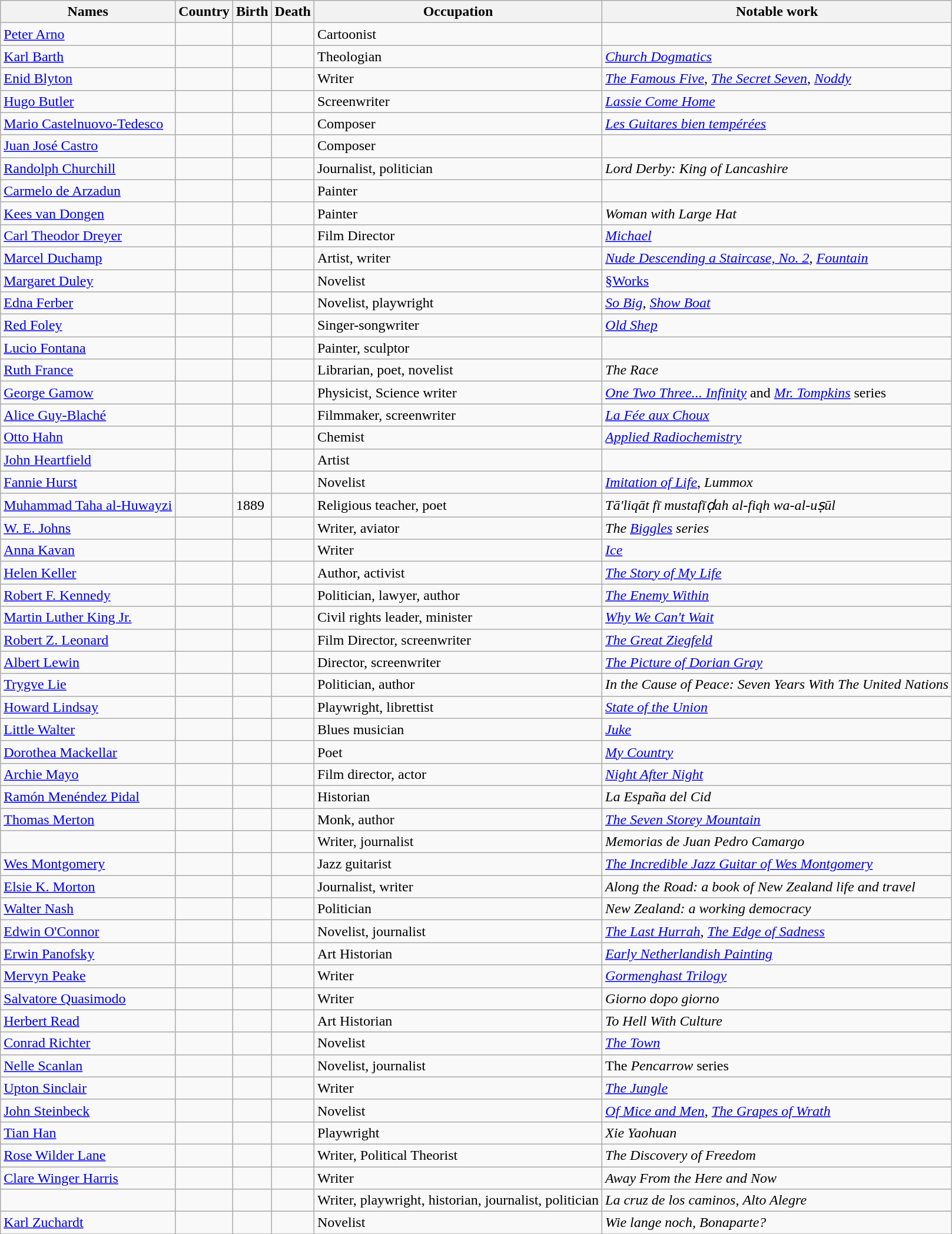<table class="wikitable sortable" border="1" style="border-spacing:0">
<tr>
<th>Names</th>
<th>Country</th>
<th>Birth</th>
<th>Death</th>
<th>Occupation</th>
<th>Notable work</th>
</tr>
<tr>
<td><a href='#'>Peter Arno</a></td>
<td></td>
<td></td>
<td></td>
<td>Cartoonist</td>
<td></td>
</tr>
<tr>
<td><a href='#'>Karl Barth</a></td>
<td></td>
<td></td>
<td></td>
<td>Theologian</td>
<td><em><a href='#'>Church Dogmatics</a></em></td>
</tr>
<tr>
<td><a href='#'>Enid Blyton</a></td>
<td></td>
<td></td>
<td></td>
<td>Writer</td>
<td><em><a href='#'>The Famous Five</a></em>, <em><a href='#'>The Secret Seven</a></em>, <em><a href='#'>Noddy</a></em></td>
</tr>
<tr>
<td><a href='#'>Hugo Butler</a></td>
<td></td>
<td></td>
<td></td>
<td>Screenwriter</td>
<td><em><a href='#'>Lassie Come Home</a></em></td>
</tr>
<tr>
<td><a href='#'>Mario Castelnuovo-Tedesco</a></td>
<td></td>
<td></td>
<td></td>
<td>Composer</td>
<td><em><a href='#'>Les Guitares bien tempérées</a></em></td>
</tr>
<tr>
<td><a href='#'>Juan José Castro</a></td>
<td></td>
<td></td>
<td></td>
<td>Composer</td>
<td></td>
</tr>
<tr>
<td><a href='#'>Randolph Churchill</a></td>
<td></td>
<td></td>
<td></td>
<td>Journalist, politician</td>
<td><em>Lord Derby: King of Lancashire</em></td>
</tr>
<tr>
<td><a href='#'>Carmelo de Arzadun</a></td>
<td></td>
<td></td>
<td></td>
<td>Painter</td>
<td></td>
</tr>
<tr>
<td><a href='#'>Kees van Dongen</a></td>
<td></td>
<td></td>
<td></td>
<td>Painter</td>
<td><em>Woman with Large Hat</em></td>
</tr>
<tr>
<td><a href='#'>Carl Theodor Dreyer</a></td>
<td></td>
<td></td>
<td></td>
<td>Film Director</td>
<td><em><a href='#'>Michael</a></em></td>
</tr>
<tr>
<td><a href='#'>Marcel Duchamp</a></td>
<td></td>
<td></td>
<td></td>
<td>Artist, writer</td>
<td><em><a href='#'>Nude Descending a Staircase, No. 2</a></em>, <em><a href='#'>Fountain</a></em></td>
</tr>
<tr>
<td><a href='#'>Margaret Duley</a></td>
<td></td>
<td></td>
<td></td>
<td>Novelist</td>
<td><a href='#'>§Works</a></td>
</tr>
<tr>
<td><a href='#'>Edna Ferber</a></td>
<td></td>
<td></td>
<td></td>
<td>Novelist, playwright</td>
<td><em><a href='#'>So Big</a></em>, <em><a href='#'>Show Boat</a></em></td>
</tr>
<tr>
<td><a href='#'>Red Foley</a></td>
<td></td>
<td></td>
<td></td>
<td>Singer-songwriter</td>
<td><em><a href='#'>Old Shep</a></em></td>
</tr>
<tr>
<td><a href='#'>Lucio Fontana</a></td>
<td></td>
<td></td>
<td></td>
<td>Painter, sculptor</td>
</tr>
<tr>
<td><a href='#'>Ruth France</a></td>
<td></td>
<td></td>
<td></td>
<td>Librarian, poet, novelist</td>
<td><em>The Race</em></td>
</tr>
<tr>
<td><a href='#'>George Gamow</a></td>
<td><br></td>
<td></td>
<td></td>
<td>Physicist, Science writer</td>
<td><em><a href='#'>One Two Three... Infinity</a></em> and <em><a href='#'>Mr. Tompkins</a></em> series</td>
</tr>
<tr>
<td><a href='#'>Alice Guy-Blaché</a></td>
<td></td>
<td></td>
<td></td>
<td>Filmmaker, screenwriter</td>
<td><em><a href='#'>La Fée aux Choux</a></em></td>
</tr>
<tr>
<td><a href='#'>Otto Hahn</a></td>
<td></td>
<td></td>
<td></td>
<td>Chemist</td>
<td><em><a href='#'>Applied Radiochemistry</a></em></td>
</tr>
<tr>
<td><a href='#'>John Heartfield</a></td>
<td></td>
<td></td>
<td></td>
<td>Artist</td>
<td></td>
</tr>
<tr>
<td><a href='#'>Fannie Hurst</a></td>
<td></td>
<td></td>
<td></td>
<td>Novelist</td>
<td><em><a href='#'>Imitation of Life</a></em>, <em>Lummox</em></td>
</tr>
<tr>
<td><a href='#'>Muhammad Taha al-Huwayzi</a></td>
<td><br></td>
<td>1889</td>
<td></td>
<td>Religious teacher, poet</td>
<td><em>Tā'liqāt fī mustafīḍah al-fiqh wa-al-uṣūl</em></td>
</tr>
<tr>
<td><a href='#'>W. E. Johns</a></td>
<td></td>
<td></td>
<td></td>
<td>Writer, aviator</td>
<td><em>The <a href='#'>Biggles</a> series</em></td>
</tr>
<tr>
<td><a href='#'>Anna Kavan</a></td>
<td></td>
<td></td>
<td></td>
<td>Writer</td>
<td><em><a href='#'>Ice</a></em></td>
</tr>
<tr>
<td><a href='#'>Helen Keller</a></td>
<td></td>
<td></td>
<td></td>
<td>Author, activist</td>
<td><em><a href='#'>The Story of My Life</a></em></td>
</tr>
<tr>
<td><a href='#'>Robert F. Kennedy</a></td>
<td></td>
<td></td>
<td></td>
<td>Politician, lawyer, author</td>
<td><em><a href='#'>The Enemy Within</a></em></td>
</tr>
<tr>
<td><a href='#'>Martin Luther King Jr.</a></td>
<td></td>
<td></td>
<td></td>
<td>Civil rights leader, minister</td>
<td><em><a href='#'>Why We Can't Wait</a></em></td>
</tr>
<tr>
<td><a href='#'>Robert Z. Leonard</a></td>
<td></td>
<td></td>
<td></td>
<td>Film Director, screenwriter</td>
<td><em><a href='#'>The Great Ziegfeld</a></em></td>
</tr>
<tr>
<td><a href='#'>Albert Lewin</a></td>
<td></td>
<td></td>
<td></td>
<td>Director, screenwriter</td>
<td><em><a href='#'>The Picture of Dorian Gray</a></em></td>
</tr>
<tr>
<td><a href='#'>Trygve Lie</a></td>
<td></td>
<td></td>
<td></td>
<td>Politician, author</td>
<td><em>In the Cause of Peace: Seven Years With The United Nations</em></td>
</tr>
<tr>
<td><a href='#'>Howard Lindsay</a></td>
<td></td>
<td></td>
<td></td>
<td>Playwright, librettist</td>
<td><em><a href='#'>State of the Union</a></em></td>
</tr>
<tr>
<td><a href='#'>Little Walter</a></td>
<td></td>
<td></td>
<td></td>
<td>Blues musician</td>
<td><em><a href='#'>Juke</a></em></td>
</tr>
<tr>
<td><a href='#'>Dorothea Mackellar</a></td>
<td></td>
<td></td>
<td></td>
<td>Poet</td>
<td><em><a href='#'>My Country</a></em></td>
</tr>
<tr>
<td><a href='#'>Archie Mayo</a></td>
<td></td>
<td></td>
<td></td>
<td>Film director, actor</td>
<td><em><a href='#'>Night After Night</a></em></td>
</tr>
<tr>
<td><a href='#'>Ramón Menéndez Pidal</a></td>
<td></td>
<td></td>
<td></td>
<td>Historian</td>
<td><em>La España del Cid</em></td>
</tr>
<tr>
<td><a href='#'>Thomas Merton</a></td>
<td></td>
<td></td>
<td></td>
<td>Monk, author</td>
<td><em><a href='#'>The Seven Storey Mountain</a></em></td>
</tr>
<tr>
<td></td>
<td></td>
<td></td>
<td></td>
<td>Writer, journalist</td>
<td><em>Memorias de Juan Pedro Camargo</em></td>
</tr>
<tr>
<td><a href='#'>Wes Montgomery</a></td>
<td></td>
<td></td>
<td></td>
<td>Jazz guitarist</td>
<td><em><a href='#'>The Incredible Jazz Guitar of Wes Montgomery</a></em></td>
</tr>
<tr>
<td><a href='#'>Elsie K. Morton</a></td>
<td></td>
<td></td>
<td></td>
<td>Journalist, writer</td>
<td><em>Along the Road: a book of New Zealand life and travel</em></td>
</tr>
<tr>
<td><a href='#'>Walter Nash</a></td>
<td></td>
<td></td>
<td></td>
<td>Politician</td>
<td><em>New Zealand: a working democracy</em></td>
</tr>
<tr>
<td><a href='#'>Edwin O'Connor</a></td>
<td></td>
<td></td>
<td></td>
<td>Novelist, journalist</td>
<td><em><a href='#'>The Last Hurrah</a></em>, <em><a href='#'>The Edge of Sadness</a></em></td>
</tr>
<tr>
<td><a href='#'>Erwin Panofsky</a></td>
<td></td>
<td></td>
<td></td>
<td>Art Historian</td>
<td><em><a href='#'>Early Netherlandish Painting</a></em></td>
</tr>
<tr>
<td><a href='#'>Mervyn Peake</a></td>
<td></td>
<td></td>
<td></td>
<td>Writer</td>
<td><em><a href='#'>Gormenghast Trilogy</a></em></td>
</tr>
<tr>
<td><a href='#'>Salvatore Quasimodo</a></td>
<td></td>
<td></td>
<td></td>
<td>Writer</td>
<td><em>Giorno dopo giorno</em></td>
</tr>
<tr>
<td><a href='#'>Herbert Read</a></td>
<td></td>
<td></td>
<td></td>
<td>Art Historian</td>
<td><em>To Hell With Culture</em></td>
</tr>
<tr>
<td><a href='#'>Conrad Richter</a></td>
<td></td>
<td></td>
<td></td>
<td>Novelist</td>
<td><em><a href='#'>The Town</a></em></td>
</tr>
<tr>
<td><a href='#'>Nelle Scanlan</a></td>
<td></td>
<td></td>
<td></td>
<td>Novelist, journalist</td>
<td>The <em>Pencarrow</em> series</td>
</tr>
<tr>
<td><a href='#'>Upton Sinclair</a></td>
<td></td>
<td></td>
<td></td>
<td>Writer</td>
<td><em><a href='#'>The Jungle</a></em></td>
</tr>
<tr>
<td><a href='#'>John Steinbeck</a></td>
<td></td>
<td></td>
<td></td>
<td>Novelist</td>
<td><em><a href='#'>Of Mice and Men</a></em>, <em><a href='#'>The Grapes of Wrath</a></em></td>
</tr>
<tr>
<td><a href='#'>Tian Han</a></td>
<td></td>
<td></td>
<td></td>
<td>Playwright</td>
<td><em>Xie Yaohuan</em></td>
</tr>
<tr>
<td><a href='#'>Rose Wilder Lane</a></td>
<td></td>
<td></td>
<td></td>
<td>Writer, Political Theorist</td>
<td><em>The Discovery of Freedom</em></td>
</tr>
<tr>
<td><a href='#'>Clare Winger Harris</a></td>
<td></td>
<td></td>
<td></td>
<td>Writer</td>
<td><em>Away From the Here and Now</em></td>
</tr>
<tr>
<td></td>
<td></td>
<td></td>
<td></td>
<td>Writer, playwright, historian, journalist, politician</td>
<td><em>La cruz de los caminos</em>, <em>Alto Alegre</em></td>
</tr>
<tr>
<td><a href='#'>Karl Zuchardt</a></td>
<td></td>
<td></td>
<td></td>
<td>Novelist</td>
<td><em>Wie lange noch, Bonaparte?</em></td>
</tr>
<tr>
</tr>
</table>
